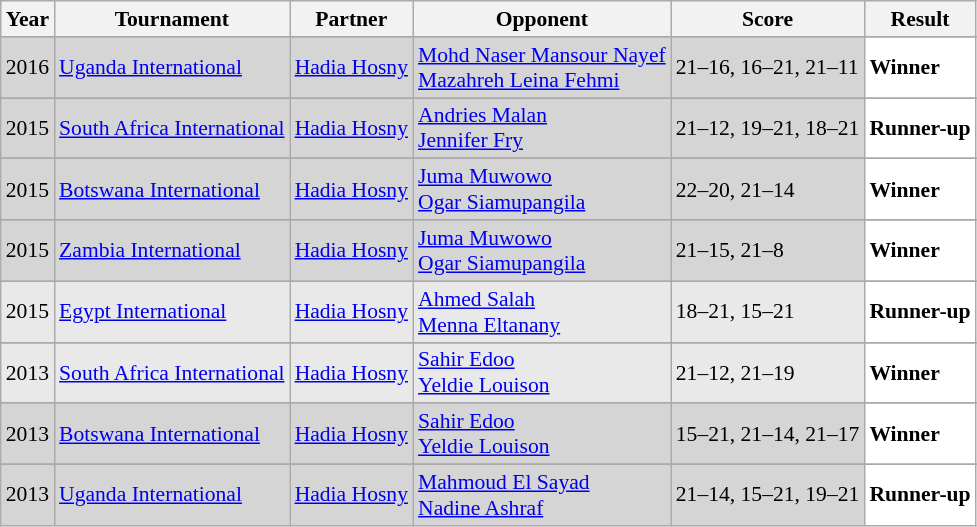<table class="sortable wikitable" style="font-size: 90%;">
<tr>
<th>Year</th>
<th>Tournament</th>
<th>Partner</th>
<th>Opponent</th>
<th>Score</th>
<th>Result</th>
</tr>
<tr>
</tr>
<tr style="background:#D5D5D5">
<td align="center">2016</td>
<td align="left"><a href='#'>Uganda International</a></td>
<td align="left"> <a href='#'>Hadia Hosny</a></td>
<td align="left"> <a href='#'>Mohd Naser Mansour Nayef</a><br> <a href='#'>Mazahreh Leina Fehmi</a></td>
<td align="left">21–16, 16–21, 21–11</td>
<td style="text-align:left; background:white"> <strong>Winner</strong></td>
</tr>
<tr>
</tr>
<tr style="background:#D5D5D5">
<td align="center">2015</td>
<td align="left"><a href='#'>South Africa International</a></td>
<td align="left"> <a href='#'>Hadia Hosny</a></td>
<td align="left"> <a href='#'>Andries Malan</a><br> <a href='#'>Jennifer Fry</a></td>
<td align="left">21–12, 19–21, 18–21</td>
<td style="text-align:left; background:white"> <strong>Runner-up</strong></td>
</tr>
<tr>
</tr>
<tr style="background:#D5D5D5">
<td align="center">2015</td>
<td align="left"><a href='#'>Botswana International</a></td>
<td align="left"> <a href='#'>Hadia Hosny</a></td>
<td align="left"> <a href='#'>Juma Muwowo</a><br> <a href='#'>Ogar Siamupangila</a></td>
<td align="left">22–20, 21–14</td>
<td style="text-align:left; background:white"> <strong>Winner</strong></td>
</tr>
<tr>
</tr>
<tr style="background:#D5D5D5">
<td align="center">2015</td>
<td align="left"><a href='#'>Zambia International</a></td>
<td align="left"> <a href='#'>Hadia Hosny</a></td>
<td align="left"> <a href='#'>Juma Muwowo</a><br> <a href='#'>Ogar Siamupangila</a></td>
<td align="left">21–15, 21–8</td>
<td style="text-align:left; background:white"> <strong>Winner</strong></td>
</tr>
<tr>
</tr>
<tr style="background:#E9E9E9">
<td align="center">2015</td>
<td align="left"><a href='#'>Egypt International</a></td>
<td align="left"> <a href='#'>Hadia Hosny</a></td>
<td align="left"> <a href='#'>Ahmed Salah</a><br> <a href='#'>Menna Eltanany</a></td>
<td align="left">18–21, 15–21</td>
<td style="text-align:left; background:white"> <strong>Runner-up</strong></td>
</tr>
<tr>
</tr>
<tr style="background:#E9E9E9">
<td align="center">2013</td>
<td align="left"><a href='#'>South Africa International</a></td>
<td align="left"> <a href='#'>Hadia Hosny</a></td>
<td align="left"> <a href='#'>Sahir Edoo</a><br> <a href='#'>Yeldie Louison</a></td>
<td align="left">21–12, 21–19</td>
<td style="text-align:left; background:white"> <strong>Winner</strong></td>
</tr>
<tr>
</tr>
<tr style="background:#D5D5D5">
<td align="center">2013</td>
<td align="left"><a href='#'>Botswana International</a></td>
<td align="left"> <a href='#'>Hadia Hosny</a></td>
<td align="left"> <a href='#'>Sahir Edoo</a><br> <a href='#'>Yeldie Louison</a></td>
<td align="left">15–21, 21–14, 21–17</td>
<td style="text-align:left; background:white"> <strong>Winner</strong></td>
</tr>
<tr>
</tr>
<tr style="background:#D5D5D5">
<td align="center">2013</td>
<td align="left"><a href='#'>Uganda International</a></td>
<td align="left"> <a href='#'>Hadia Hosny</a></td>
<td align="left"> <a href='#'>Mahmoud El Sayad</a><br> <a href='#'>Nadine Ashraf</a></td>
<td align="left">21–14, 15–21, 19–21</td>
<td style="text-align:left; background:white"> <strong>Runner-up</strong></td>
</tr>
</table>
